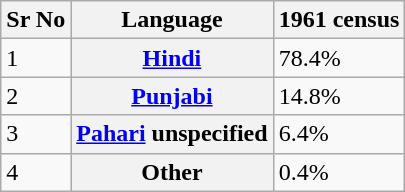<table class="wikitable">
<tr>
<th>Sr No</th>
<th>Language</th>
<th>1961 census</th>
</tr>
<tr>
<td>1</td>
<th><a href='#'>Hindi</a></th>
<td>78.4%</td>
</tr>
<tr>
<td>2</td>
<th><a href='#'>Punjabi</a></th>
<td>14.8%</td>
</tr>
<tr>
<td>3</td>
<th><a href='#'>Pahari</a> unspecified</th>
<td>6.4%</td>
</tr>
<tr>
<td>4</td>
<th>Other</th>
<td>0.4%</td>
</tr>
</table>
